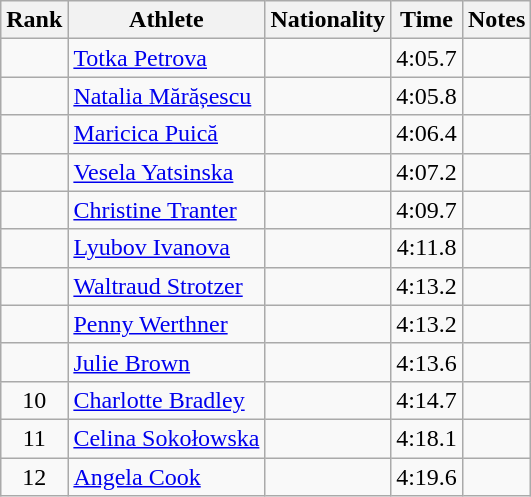<table class="wikitable sortable" style="text-align:center">
<tr>
<th>Rank</th>
<th>Athlete</th>
<th>Nationality</th>
<th>Time</th>
<th>Notes</th>
</tr>
<tr>
<td></td>
<td align=left><a href='#'>Totka Petrova</a></td>
<td align=left></td>
<td>4:05.7</td>
<td></td>
</tr>
<tr>
<td></td>
<td align=left><a href='#'>Natalia Mărășescu</a></td>
<td align=left></td>
<td>4:05.8</td>
<td></td>
</tr>
<tr>
<td></td>
<td align=left><a href='#'>Maricica Puică</a></td>
<td align=left></td>
<td>4:06.4</td>
<td></td>
</tr>
<tr>
<td></td>
<td align=left><a href='#'>Vesela Yatsinska</a></td>
<td align=left></td>
<td>4:07.2</td>
<td></td>
</tr>
<tr>
<td></td>
<td align=left><a href='#'>Christine Tranter</a></td>
<td align=left></td>
<td>4:09.7</td>
<td></td>
</tr>
<tr>
<td></td>
<td align=left><a href='#'>Lyubov Ivanova</a></td>
<td align=left></td>
<td>4:11.8</td>
<td></td>
</tr>
<tr>
<td></td>
<td align=left><a href='#'>Waltraud Strotzer</a></td>
<td align=left></td>
<td>4:13.2</td>
<td></td>
</tr>
<tr>
<td></td>
<td align=left><a href='#'>Penny Werthner</a></td>
<td align=left></td>
<td>4:13.2</td>
<td></td>
</tr>
<tr>
<td></td>
<td align=left><a href='#'>Julie Brown</a></td>
<td align=left></td>
<td>4:13.6</td>
<td></td>
</tr>
<tr>
<td>10</td>
<td align=left><a href='#'>Charlotte Bradley</a></td>
<td align=left></td>
<td>4:14.7</td>
<td></td>
</tr>
<tr>
<td>11</td>
<td align=left><a href='#'>Celina Sokołowska</a></td>
<td align=left></td>
<td>4:18.1</td>
<td></td>
</tr>
<tr>
<td>12</td>
<td align=left><a href='#'>Angela Cook</a></td>
<td align=left></td>
<td>4:19.6</td>
<td></td>
</tr>
</table>
